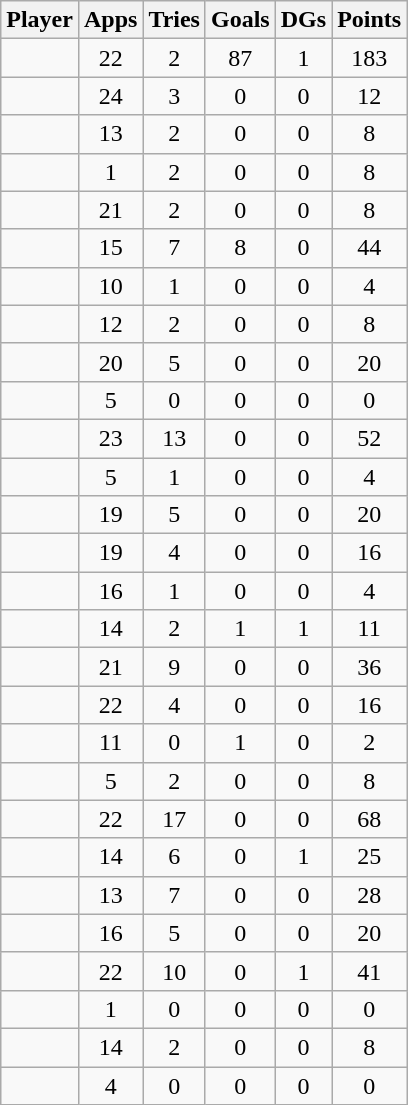<table class="wikitable sortable" style="text-align:center;">
<tr>
<th><strong>Player</strong></th>
<th><strong>Apps</strong></th>
<th><strong>Tries</strong></th>
<th><strong>Goals</strong></th>
<th><strong>DGs</strong></th>
<th><strong>Points</strong></th>
</tr>
<tr>
<td align=left></td>
<td>22</td>
<td>2</td>
<td>87</td>
<td>1</td>
<td>183</td>
</tr>
<tr>
<td align=left></td>
<td>24</td>
<td>3</td>
<td>0</td>
<td>0</td>
<td>12</td>
</tr>
<tr>
<td align=left></td>
<td>13</td>
<td>2</td>
<td>0</td>
<td>0</td>
<td>8</td>
</tr>
<tr>
<td align=left></td>
<td>1</td>
<td>2</td>
<td>0</td>
<td>0</td>
<td>8</td>
</tr>
<tr>
<td align=left></td>
<td>21</td>
<td>2</td>
<td>0</td>
<td>0</td>
<td>8</td>
</tr>
<tr>
<td align=left></td>
<td>15</td>
<td>7</td>
<td>8</td>
<td>0</td>
<td>44</td>
</tr>
<tr>
<td align=left></td>
<td>10</td>
<td>1</td>
<td>0</td>
<td>0</td>
<td>4</td>
</tr>
<tr>
<td align=left></td>
<td>12</td>
<td>2</td>
<td>0</td>
<td>0</td>
<td>8</td>
</tr>
<tr>
<td align=left></td>
<td>20</td>
<td>5</td>
<td>0</td>
<td>0</td>
<td>20</td>
</tr>
<tr>
<td align=left></td>
<td>5</td>
<td>0</td>
<td>0</td>
<td>0</td>
<td>0</td>
</tr>
<tr>
<td align=left></td>
<td>23</td>
<td>13</td>
<td>0</td>
<td>0</td>
<td>52</td>
</tr>
<tr>
<td align=left></td>
<td>5</td>
<td>1</td>
<td>0</td>
<td>0</td>
<td>4</td>
</tr>
<tr>
<td align=left></td>
<td>19</td>
<td>5</td>
<td>0</td>
<td>0</td>
<td>20</td>
</tr>
<tr>
<td align=left></td>
<td>19</td>
<td>4</td>
<td>0</td>
<td>0</td>
<td>16</td>
</tr>
<tr>
<td align=left></td>
<td>16</td>
<td>1</td>
<td>0</td>
<td>0</td>
<td>4</td>
</tr>
<tr>
<td align=left></td>
<td>14</td>
<td>2</td>
<td>1</td>
<td>1</td>
<td>11</td>
</tr>
<tr>
<td align=left></td>
<td>21</td>
<td>9</td>
<td>0</td>
<td>0</td>
<td>36</td>
</tr>
<tr>
<td align=left></td>
<td>22</td>
<td>4</td>
<td>0</td>
<td>0</td>
<td>16</td>
</tr>
<tr>
<td align=left></td>
<td>11</td>
<td>0</td>
<td>1</td>
<td>0</td>
<td>2</td>
</tr>
<tr>
<td align=left></td>
<td>5</td>
<td>2</td>
<td>0</td>
<td>0</td>
<td>8</td>
</tr>
<tr>
<td align=left></td>
<td>22</td>
<td>17</td>
<td>0</td>
<td>0</td>
<td>68</td>
</tr>
<tr>
<td align=left></td>
<td>14</td>
<td>6</td>
<td>0</td>
<td>1</td>
<td>25</td>
</tr>
<tr>
<td align=left></td>
<td>13</td>
<td>7</td>
<td>0</td>
<td>0</td>
<td>28</td>
</tr>
<tr>
<td align=left></td>
<td>16</td>
<td>5</td>
<td>0</td>
<td>0</td>
<td>20</td>
</tr>
<tr>
<td align=left></td>
<td>22</td>
<td>10</td>
<td>0</td>
<td>1</td>
<td>41</td>
</tr>
<tr>
<td align=left></td>
<td>1</td>
<td>0</td>
<td>0</td>
<td>0</td>
<td>0</td>
</tr>
<tr>
<td align=left></td>
<td>14</td>
<td>2</td>
<td>0</td>
<td>0</td>
<td>8</td>
</tr>
<tr>
<td align=left></td>
<td>4</td>
<td>0</td>
<td>0</td>
<td>0</td>
<td>0</td>
</tr>
</table>
